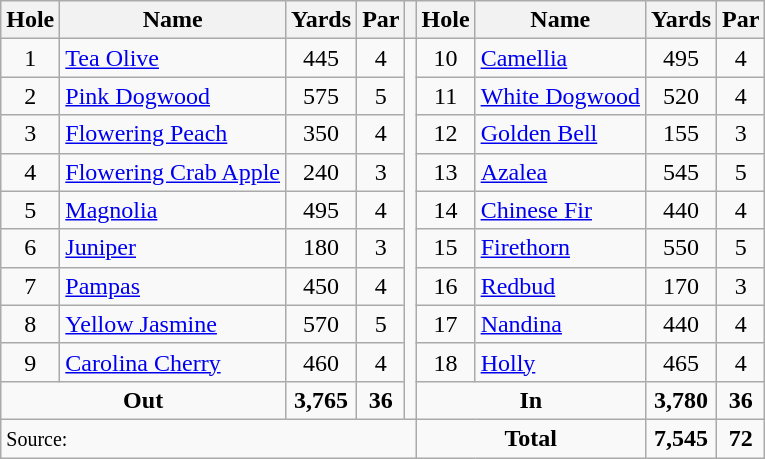<table class=wikitable style="text-align: center">
<tr>
<th>Hole</th>
<th>Name</th>
<th>Yards</th>
<th>Par</th>
<th></th>
<th>Hole</th>
<th>Name</th>
<th>Yards</th>
<th>Par</th>
</tr>
<tr>
<td>1</td>
<td align=left><a href='#'>Tea Olive</a></td>
<td>445</td>
<td>4</td>
<td rowspan=10></td>
<td>10</td>
<td align=left><a href='#'>Camellia</a></td>
<td>495</td>
<td>4</td>
</tr>
<tr>
<td>2</td>
<td align=left><a href='#'>Pink Dogwood</a></td>
<td>575</td>
<td>5</td>
<td>11</td>
<td align=left><a href='#'>White Dogwood</a></td>
<td>520</td>
<td>4</td>
</tr>
<tr>
<td>3</td>
<td align=left><a href='#'>Flowering Peach</a></td>
<td>350</td>
<td>4</td>
<td>12</td>
<td align=left><a href='#'>Golden Bell</a></td>
<td>155</td>
<td>3</td>
</tr>
<tr>
<td>4</td>
<td align=left><a href='#'>Flowering Crab Apple</a></td>
<td>240</td>
<td>3</td>
<td>13</td>
<td align=left><a href='#'>Azalea</a></td>
<td>545</td>
<td>5</td>
</tr>
<tr>
<td>5</td>
<td align=left><a href='#'>Magnolia</a></td>
<td>495</td>
<td>4</td>
<td>14</td>
<td align=left><a href='#'>Chinese Fir</a></td>
<td>440</td>
<td>4</td>
</tr>
<tr>
<td>6</td>
<td align=left><a href='#'>Juniper</a></td>
<td>180</td>
<td>3</td>
<td>15</td>
<td align=left><a href='#'>Firethorn</a></td>
<td>550</td>
<td>5</td>
</tr>
<tr>
<td>7</td>
<td align=left><a href='#'>Pampas</a></td>
<td>450</td>
<td>4</td>
<td>16</td>
<td align=left><a href='#'>Redbud</a></td>
<td>170</td>
<td>3</td>
</tr>
<tr>
<td>8</td>
<td align=left><a href='#'>Yellow Jasmine</a></td>
<td>570</td>
<td>5</td>
<td>17</td>
<td align=left><a href='#'>Nandina</a></td>
<td>440</td>
<td>4</td>
</tr>
<tr>
<td>9</td>
<td align=left><a href='#'>Carolina Cherry</a></td>
<td>460</td>
<td>4</td>
<td>18</td>
<td align=left><a href='#'>Holly</a></td>
<td>465</td>
<td>4</td>
</tr>
<tr>
<td colspan=2><strong>Out</strong></td>
<td><strong>3,765</strong></td>
<td><strong>36</strong></td>
<td colspan=2><strong>In</strong></td>
<td><strong>3,780</strong></td>
<td><strong>36</strong></td>
</tr>
<tr>
<td colspan=5 align=left><small>Source:</small></td>
<td colspan=2><strong>Total</strong></td>
<td><strong>7,545</strong></td>
<td><strong>72</strong></td>
</tr>
</table>
